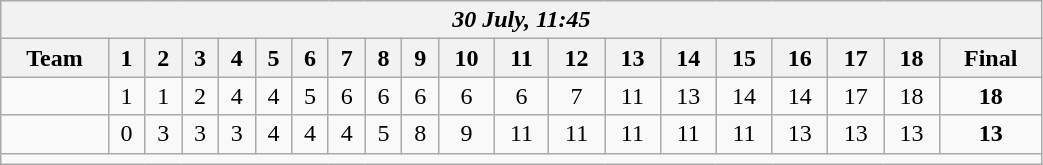<table class=wikitable style="text-align:center; width: 55%">
<tr>
<th colspan=20><em>30 July, 11:45</em></th>
</tr>
<tr>
<th>Team</th>
<th>1</th>
<th>2</th>
<th>3</th>
<th>4</th>
<th>5</th>
<th>6</th>
<th>7</th>
<th>8</th>
<th>9</th>
<th>10</th>
<th>11</th>
<th>12</th>
<th>13</th>
<th>14</th>
<th>15</th>
<th>16</th>
<th>17</th>
<th>18</th>
<th>Final</th>
</tr>
<tr>
<td align=left><strong></strong></td>
<td>1</td>
<td>1</td>
<td>2</td>
<td>4</td>
<td>4</td>
<td>5</td>
<td>6</td>
<td>6</td>
<td>6</td>
<td>6</td>
<td>6</td>
<td>7</td>
<td>11</td>
<td>13</td>
<td>14</td>
<td>14</td>
<td>17</td>
<td>18</td>
<td><strong>18</strong></td>
</tr>
<tr>
<td align=left></td>
<td>0</td>
<td>3</td>
<td>3</td>
<td>3</td>
<td>4</td>
<td>4</td>
<td>4</td>
<td>5</td>
<td>8</td>
<td>9</td>
<td>11</td>
<td>11</td>
<td>11</td>
<td>11</td>
<td>11</td>
<td>13</td>
<td>13</td>
<td>13</td>
<td><strong>13</strong></td>
</tr>
<tr>
<td colspan=20></td>
</tr>
</table>
